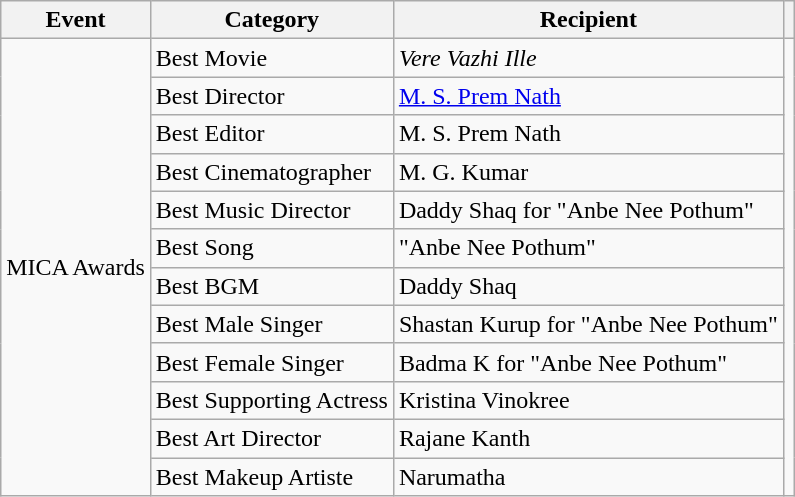<table class="wikitable">
<tr>
<th>Event</th>
<th>Category</th>
<th>Recipient</th>
<th></th>
</tr>
<tr>
<td rowspan="12">MICA Awards</td>
<td>Best Movie</td>
<td><em>Vere Vazhi Ille</em></td>
<td rowspan="12" style="text-align:center;"></td>
</tr>
<tr>
<td>Best Director</td>
<td><a href='#'>M. S. Prem Nath</a></td>
</tr>
<tr>
<td>Best Editor</td>
<td>M. S. Prem Nath</td>
</tr>
<tr>
<td>Best Cinematographer</td>
<td>M. G. Kumar</td>
</tr>
<tr>
<td>Best Music Director</td>
<td>Daddy Shaq for "Anbe Nee Pothum"</td>
</tr>
<tr>
<td>Best Song</td>
<td>"Anbe Nee Pothum"</td>
</tr>
<tr>
<td>Best BGM</td>
<td>Daddy Shaq</td>
</tr>
<tr>
<td>Best Male Singer</td>
<td>Shastan Kurup for "Anbe Nee Pothum"</td>
</tr>
<tr>
<td>Best Female Singer</td>
<td>Badma K for "Anbe Nee Pothum"</td>
</tr>
<tr>
<td>Best Supporting Actress</td>
<td>Kristina Vinokree</td>
</tr>
<tr>
<td>Best Art Director</td>
<td>Rajane Kanth</td>
</tr>
<tr>
<td>Best Makeup Artiste</td>
<td>Narumatha</td>
</tr>
</table>
